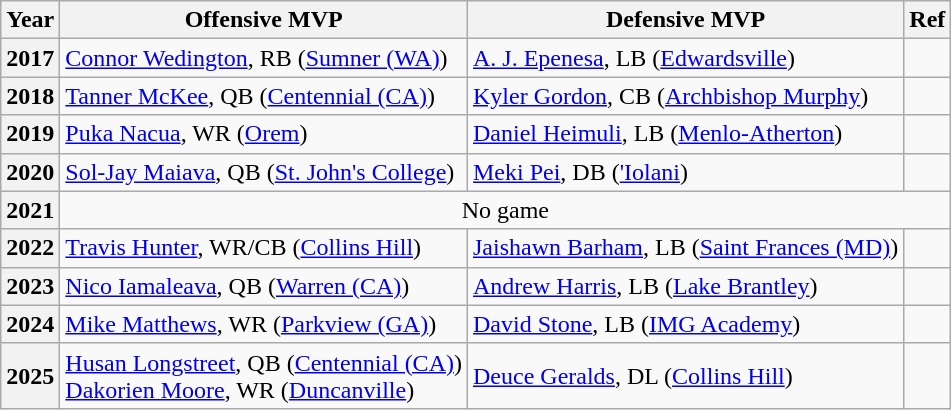<table class="wikitable">
<tr>
<th>Year</th>
<th>Offensive MVP</th>
<th>Defensive MVP</th>
<th>Ref</th>
</tr>
<tr>
<th>2017</th>
<td><a href='#'>Connor Wedington</a>, RB (<a href='#'>Sumner (WA)</a>)</td>
<td><a href='#'>A. J. Epenesa</a>, LB (<a href='#'>Edwardsville</a>)</td>
<td></td>
</tr>
<tr>
<th>2018</th>
<td><a href='#'>Tanner McKee</a>, QB (<a href='#'>Centennial (CA)</a>)</td>
<td><a href='#'>Kyler Gordon</a>, CB (<a href='#'>Archbishop Murphy</a>)</td>
<td></td>
</tr>
<tr>
<th>2019</th>
<td><a href='#'>Puka Nacua</a>, WR (<a href='#'>Orem</a>)</td>
<td><a href='#'>Daniel Heimuli</a>, LB (<a href='#'>Menlo-Atherton</a>)</td>
<td></td>
</tr>
<tr>
<th>2020</th>
<td><a href='#'>Sol-Jay Maiava</a>, QB (<a href='#'>St. John's College</a>)</td>
<td><a href='#'>Meki Pei</a>, DB (<a href='#'>'Iolani</a>)</td>
<td></td>
</tr>
<tr>
<th>2021</th>
<td colspan=3 align=center>No game</td>
</tr>
<tr>
<th>2022</th>
<td><a href='#'>Travis Hunter</a>, WR/CB (<a href='#'>Collins Hill</a>)</td>
<td><a href='#'>Jaishawn Barham</a>, LB (<a href='#'>Saint Frances (MD)</a>)</td>
<td></td>
</tr>
<tr>
<th>2023</th>
<td><a href='#'>Nico Iamaleava</a>, QB (<a href='#'>Warren (CA)</a>)</td>
<td><a href='#'>Andrew Harris</a>, LB (<a href='#'>Lake Brantley</a>)</td>
<td></td>
</tr>
<tr>
<th>2024</th>
<td><a href='#'>Mike Matthews</a>, WR (<a href='#'>Parkview (GA)</a>)</td>
<td><a href='#'>David Stone</a>, LB (<a href='#'>IMG Academy</a>)</td>
<td></td>
</tr>
<tr>
<th>2025</th>
<td><a href='#'>Husan Longstreet</a>, QB (<a href='#'>Centennial (CA)</a>)<br><a href='#'>Dakorien Moore</a>, WR (<a href='#'>Duncanville</a>)</td>
<td><a href='#'>Deuce Geralds</a>, DL (<a href='#'>Collins Hill</a>)</td>
<td></td>
</tr>
</table>
